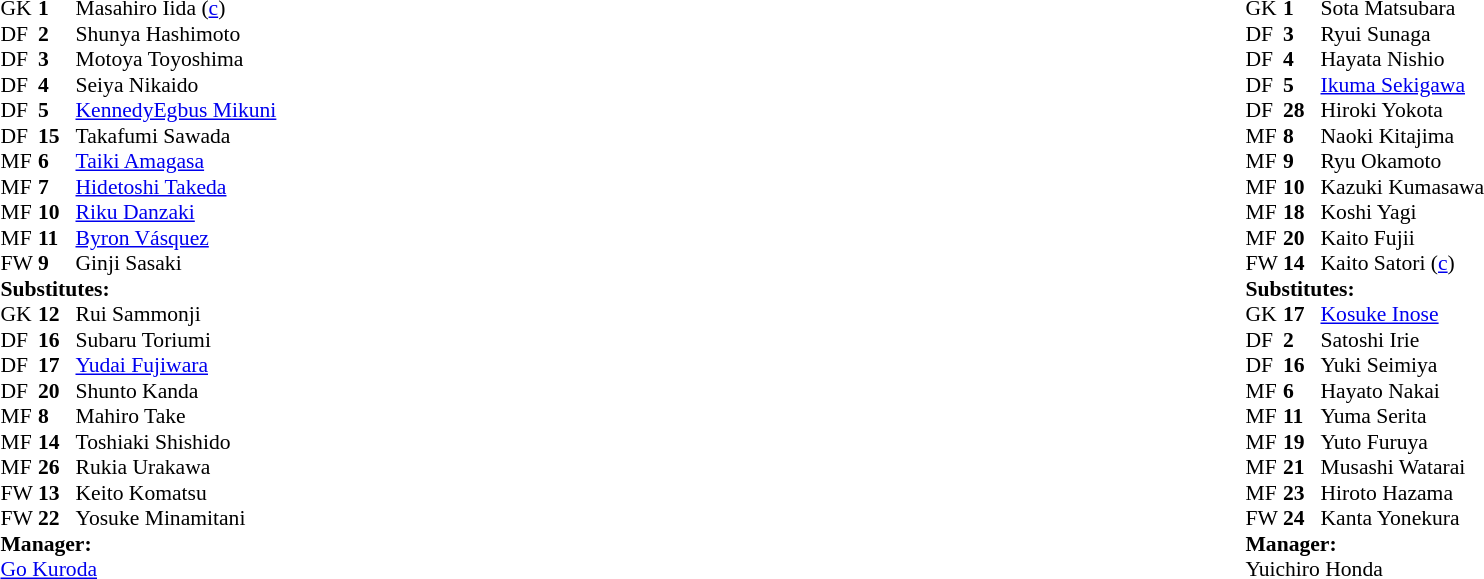<table style="width:100%">
<tr>
<td style="vertical-align:top;width:40%"><br><table style="font-size:90%" cellspacing="0" cellpadding="0">
<tr>
<th width=25></th>
<th width=25></th>
</tr>
<tr>
<td>GK</td>
<td><strong>1</strong></td>
<td> Masahiro Iida (<a href='#'>c</a>)</td>
</tr>
<tr>
<td>DF</td>
<td><strong>2</strong></td>
<td> Shunya Hashimoto</td>
</tr>
<tr>
<td>DF</td>
<td><strong>3</strong></td>
<td> Motoya Toyoshima</td>
</tr>
<tr>
<td>DF</td>
<td><strong>4</strong></td>
<td> Seiya Nikaido</td>
</tr>
<tr>
<td>DF</td>
<td><strong>5</strong></td>
<td> <a href='#'>KennedyEgbus Mikuni</a></td>
</tr>
<tr>
<td>DF</td>
<td><strong>15</strong></td>
<td> Takafumi Sawada</td>
<td></td>
<td></td>
</tr>
<tr>
<td>MF</td>
<td><strong>6</strong></td>
<td> <a href='#'>Taiki Amagasa</a></td>
</tr>
<tr>
<td>MF</td>
<td><strong>7</strong></td>
<td> <a href='#'>Hidetoshi Takeda</a></td>
<td></td>
<td></td>
</tr>
<tr>
<td>MF</td>
<td><strong>10</strong></td>
<td> <a href='#'>Riku Danzaki</a></td>
</tr>
<tr>
<td>MF</td>
<td><strong>11</strong></td>
<td> <a href='#'>Byron Vásquez</a></td>
</tr>
<tr>
<td>FW</td>
<td><strong>9</strong></td>
<td> Ginji Sasaki</td>
<td></td>
<td></td>
</tr>
<tr>
<td colspan=4><strong>Substitutes:</strong></td>
</tr>
<tr>
<td>GK</td>
<td><strong>12</strong></td>
<td> Rui Sammonji</td>
</tr>
<tr>
<td>DF</td>
<td><strong>16</strong></td>
<td> Subaru Toriumi</td>
</tr>
<tr>
<td>DF</td>
<td><strong>17</strong></td>
<td> <a href='#'>Yudai Fujiwara</a></td>
<td></td>
<td></td>
</tr>
<tr>
<td>DF</td>
<td><strong>20</strong></td>
<td> Shunto Kanda</td>
</tr>
<tr>
<td>MF</td>
<td><strong>8</strong></td>
<td> Mahiro Take</td>
<td></td>
<td></td>
</tr>
<tr>
<td>MF</td>
<td><strong>14</strong></td>
<td> Toshiaki Shishido</td>
</tr>
<tr>
<td>MF</td>
<td><strong>26</strong></td>
<td> Rukia Urakawa</td>
</tr>
<tr>
<td>FW</td>
<td><strong>13</strong></td>
<td> Keito Komatsu</td>
<td></td>
<td></td>
</tr>
<tr>
<td>FW</td>
<td><strong>22</strong></td>
<td> Yosuke Minamitani</td>
</tr>
<tr>
<td colspan=4><strong>Manager:</strong></td>
</tr>
<tr>
<td colspan="4"> <a href='#'>Go Kuroda</a></td>
</tr>
</table>
</td>
<td style="vertical-align:top; width:50%"><br><table cellspacing="0" cellpadding="0" style="font-size:90%; margin:auto">
<tr>
<th width=25></th>
<th width=25></th>
</tr>
<tr>
<td>GK</td>
<td><strong>1</strong></td>
<td> Sota Matsubara</td>
</tr>
<tr>
<td>DF</td>
<td><strong>3</strong></td>
<td> Ryui Sunaga</td>
</tr>
<tr>
<td>DF</td>
<td><strong>4</strong></td>
<td> Hayata Nishio</td>
</tr>
<tr>
<td>DF</td>
<td><strong>5</strong></td>
<td> <a href='#'>Ikuma Sekigawa</a></td>
</tr>
<tr>
<td>DF</td>
<td><strong>28</strong></td>
<td> Hiroki Yokota</td>
</tr>
<tr>
<td>MF</td>
<td><strong>8</strong></td>
<td> Naoki Kitajima</td>
<td></td>
<td></td>
</tr>
<tr>
<td>MF</td>
<td><strong>9</strong></td>
<td> Ryu Okamoto</td>
<td></td>
<td></td>
</tr>
<tr>
<td>MF</td>
<td><strong>10</strong></td>
<td> Kazuki Kumasawa</td>
</tr>
<tr>
<td>MF</td>
<td><strong>18</strong></td>
<td> Koshi Yagi</td>
<td></td>
<td></td>
</tr>
<tr>
<td>MF</td>
<td><strong>20</strong></td>
<td> Kaito Fujii</td>
<td></td>
<td></td>
</tr>
<tr>
<td>FW</td>
<td><strong>14</strong></td>
<td> Kaito Satori (<a href='#'>c</a>)</td>
</tr>
<tr>
<td colspan=4><strong>Substitutes:</strong></td>
</tr>
<tr>
<td>GK</td>
<td><strong>17</strong></td>
<td> <a href='#'>Kosuke Inose</a></td>
</tr>
<tr>
<td>DF</td>
<td><strong>2</strong></td>
<td> Satoshi Irie</td>
</tr>
<tr>
<td>DF</td>
<td><strong>16</strong></td>
<td> Yuki Seimiya</td>
<td></td>
<td></td>
</tr>
<tr>
<td>MF</td>
<td><strong>6</strong></td>
<td> Hayato Nakai</td>
</tr>
<tr>
<td>MF</td>
<td><strong>11</strong></td>
<td> Yuma Serita</td>
<td></td>
<td></td>
</tr>
<tr>
<td>MF</td>
<td><strong>19</strong></td>
<td> Yuto Furuya</td>
<td></td>
<td></td>
</tr>
<tr>
<td>MF</td>
<td><strong>21</strong></td>
<td> Musashi Watarai</td>
<td></td>
<td> </td>
</tr>
<tr>
<td>MF</td>
<td><strong>23</strong></td>
<td> Hiroto Hazama</td>
<td></td>
<td></td>
</tr>
<tr>
<td>FW</td>
<td><strong>24</strong></td>
<td> Kanta Yonekura</td>
</tr>
<tr>
<td colspan=4><strong>Manager:</strong></td>
</tr>
<tr>
<td colspan="4"> Yuichiro Honda</td>
</tr>
</table>
</td>
</tr>
</table>
